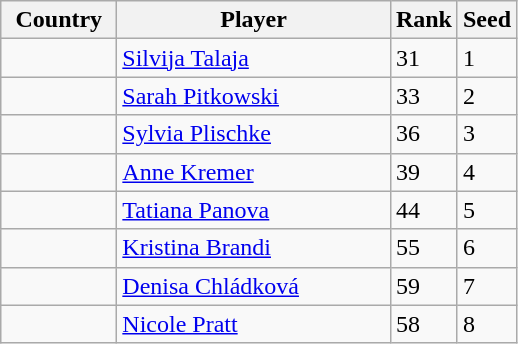<table class="sortable wikitable">
<tr>
<th width="70">Country</th>
<th width="175">Player</th>
<th>Rank</th>
<th>Seed</th>
</tr>
<tr>
<td></td>
<td><a href='#'>Silvija Talaja</a></td>
<td>31</td>
<td>1</td>
</tr>
<tr>
<td></td>
<td><a href='#'>Sarah Pitkowski</a></td>
<td>33</td>
<td>2</td>
</tr>
<tr>
<td></td>
<td><a href='#'>Sylvia Plischke</a></td>
<td>36</td>
<td>3</td>
</tr>
<tr>
<td></td>
<td><a href='#'>Anne Kremer</a></td>
<td>39</td>
<td>4</td>
</tr>
<tr>
<td></td>
<td><a href='#'>Tatiana Panova</a></td>
<td>44</td>
<td>5</td>
</tr>
<tr>
<td></td>
<td><a href='#'>Kristina Brandi</a></td>
<td>55</td>
<td>6</td>
</tr>
<tr>
<td></td>
<td><a href='#'>Denisa Chládková</a></td>
<td>59</td>
<td>7</td>
</tr>
<tr>
<td></td>
<td><a href='#'>Nicole Pratt</a></td>
<td>58</td>
<td>8</td>
</tr>
</table>
